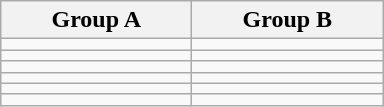<table class="wikitable">
<tr>
<th width=120>Group A</th>
<th width=120>Group B</th>
</tr>
<tr align=left>
<td></td>
<td></td>
</tr>
<tr align=left>
<td></td>
<td></td>
</tr>
<tr align=left>
<td></td>
<td></td>
</tr>
<tr align=left>
<td></td>
<td></td>
</tr>
<tr align=left>
<td></td>
<td></td>
</tr>
<tr align=left>
<td></td>
<td></td>
</tr>
</table>
